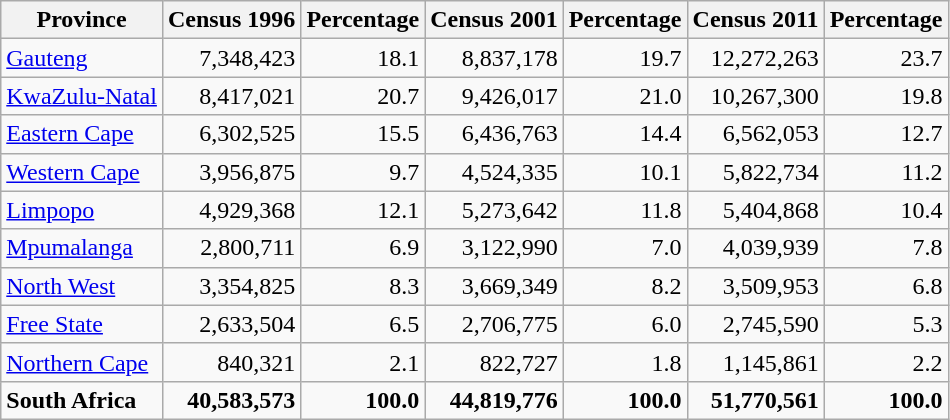<table class="wikitable sortable">
<tr>
<th>Province</th>
<th>Census 1996</th>
<th class="unsortable">Percentage</th>
<th>Census 2001</th>
<th class="unsortable">Percentage</th>
<th>Census 2011</th>
<th>Percentage</th>
</tr>
<tr>
<td><a href='#'>Gauteng</a></td>
<td style="text-align:right">7,348,423</td>
<td style="text-align:right">18.1</td>
<td style="text-align:right">8,837,178</td>
<td style="text-align:right">19.7</td>
<td style="text-align:right">12,272,263</td>
<td style="text-align:right">23.7</td>
</tr>
<tr>
<td><a href='#'>KwaZulu-Natal</a></td>
<td style="text-align:right">8,417,021</td>
<td style="text-align:right">20.7</td>
<td style="text-align:right">9,426,017</td>
<td style="text-align:right">21.0</td>
<td style="text-align:right">10,267,300</td>
<td style="text-align:right">19.8</td>
</tr>
<tr>
<td><a href='#'>Eastern Cape</a></td>
<td style="text-align:right">6,302,525</td>
<td style="text-align:right">15.5</td>
<td style="text-align:right">6,436,763</td>
<td style="text-align:right">14.4</td>
<td style="text-align:right">6,562,053</td>
<td style="text-align:right">12.7</td>
</tr>
<tr>
<td><a href='#'>Western Cape</a></td>
<td style="text-align:right">3,956,875</td>
<td style="text-align:right">9.7</td>
<td style="text-align:right">4,524,335</td>
<td style="text-align:right">10.1</td>
<td style="text-align:right">5,822,734</td>
<td style="text-align:right">11.2</td>
</tr>
<tr>
<td><a href='#'>Limpopo</a></td>
<td style="text-align:right">4,929,368</td>
<td style="text-align:right">12.1</td>
<td style="text-align:right">5,273,642</td>
<td style="text-align:right">11.8</td>
<td style="text-align:right">5,404,868</td>
<td style="text-align:right">10.4</td>
</tr>
<tr>
<td><a href='#'>Mpumalanga</a></td>
<td style="text-align:right">2,800,711</td>
<td style="text-align:right">6.9</td>
<td style="text-align:right">3,122,990</td>
<td style="text-align:right">7.0</td>
<td style="text-align:right">4,039,939</td>
<td style="text-align:right">7.8</td>
</tr>
<tr>
<td><a href='#'>North West</a></td>
<td style="text-align:right">3,354,825</td>
<td style="text-align:right">8.3</td>
<td style="text-align:right">3,669,349</td>
<td style="text-align:right">8.2</td>
<td style="text-align:right">3,509,953</td>
<td style="text-align:right">6.8</td>
</tr>
<tr>
<td><a href='#'>Free State</a></td>
<td style="text-align:right">2,633,504</td>
<td style="text-align:right">6.5</td>
<td style="text-align:right">2,706,775</td>
<td style="text-align:right">6.0</td>
<td style="text-align:right">2,745,590</td>
<td style="text-align:right">5.3</td>
</tr>
<tr>
<td><a href='#'>Northern Cape</a></td>
<td style="text-align:right">840,321</td>
<td style="text-align:right">2.1</td>
<td style="text-align:right">822,727</td>
<td style="text-align:right">1.8</td>
<td style="text-align:right">1,145,861</td>
<td style="text-align:right">2.2</td>
</tr>
<tr class="sortbottom">
<td><strong>South Africa</strong></td>
<td style="text-align:right"><strong>40,583,573</strong></td>
<td style="text-align:right"><strong>100.0</strong></td>
<td style="text-align:right"><strong>44,819,776</strong></td>
<td style="text-align:right"><strong>100.0</strong></td>
<td style="text-align:right"><strong>51,770,561</strong></td>
<td style="text-align:right"><strong>100.0</strong></td>
</tr>
</table>
